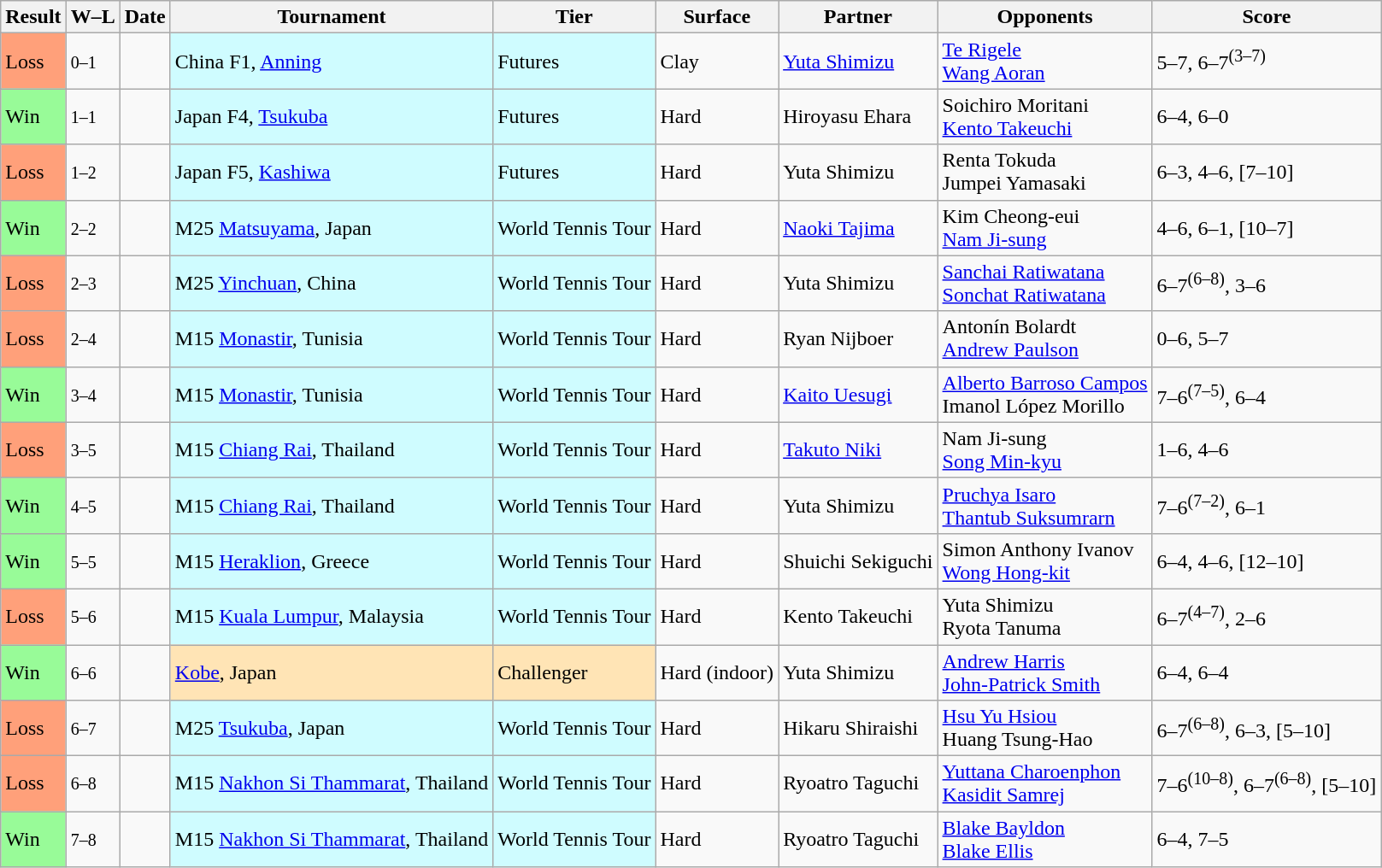<table class="sortable wikitable">
<tr>
<th>Result</th>
<th class="unsortable">W–L</th>
<th>Date</th>
<th>Tournament</th>
<th>Tier</th>
<th>Surface</th>
<th>Partner</th>
<th>Opponents</th>
<th class="unsortable">Score</th>
</tr>
<tr>
<td bgcolor=FFA07A>Loss</td>
<td><small>0–1</small></td>
<td></td>
<td style="background:#cffcff;">China F1, <a href='#'>Anning</a></td>
<td style="background:#cffcff;">Futures</td>
<td>Clay</td>
<td> <a href='#'>Yuta Shimizu</a></td>
<td> <a href='#'>Te Rigele</a><br> <a href='#'>Wang Aoran</a></td>
<td>5–7, 6–7<sup>(3–7)</sup></td>
</tr>
<tr>
<td bgcolor=98FB98>Win</td>
<td><small>1–1</small></td>
<td></td>
<td style="background:#cffcff;">Japan F4, <a href='#'>Tsukuba</a></td>
<td style="background:#cffcff;">Futures</td>
<td>Hard</td>
<td> Hiroyasu Ehara</td>
<td> Soichiro Moritani<br> <a href='#'>Kento Takeuchi</a></td>
<td>6–4, 6–0</td>
</tr>
<tr>
<td bgcolor=FFA07A>Loss</td>
<td><small>1–2</small></td>
<td></td>
<td style="background:#cffcff;">Japan F5, <a href='#'>Kashiwa</a></td>
<td style="background:#cffcff;">Futures</td>
<td>Hard</td>
<td> Yuta Shimizu</td>
<td> Renta Tokuda<br> Jumpei Yamasaki</td>
<td>6–3, 4–6, [7–10]</td>
</tr>
<tr>
<td bgcolor=98FB98>Win</td>
<td><small>2–2</small></td>
<td></td>
<td style="background:#cffcff;">M25 <a href='#'>Matsuyama</a>, Japan</td>
<td style="background:#cffcff;">World Tennis Tour</td>
<td>Hard</td>
<td> <a href='#'>Naoki Tajima</a></td>
<td> Kim Cheong-eui<br> <a href='#'>Nam Ji-sung</a></td>
<td>4–6, 6–1, [10–7]</td>
</tr>
<tr>
<td bgcolor=FFA07A>Loss</td>
<td><small>2–3</small></td>
<td></td>
<td style="background:#cffcff;">M25 <a href='#'>Yinchuan</a>, China</td>
<td style="background:#cffcff;">World Tennis Tour</td>
<td>Hard</td>
<td> Yuta Shimizu</td>
<td> <a href='#'>Sanchai Ratiwatana</a><br> <a href='#'>Sonchat Ratiwatana</a></td>
<td>6–7<sup>(6–8)</sup>, 3–6</td>
</tr>
<tr>
<td bgcolor=FFA07A>Loss</td>
<td><small>2–4</small></td>
<td></td>
<td style="background:#cffcff;">M15 <a href='#'>Monastir</a>, Tunisia</td>
<td style="background:#cffcff;">World Tennis Tour</td>
<td>Hard</td>
<td> Ryan Nijboer</td>
<td> Antonín Bolardt<br> <a href='#'>Andrew Paulson</a></td>
<td>0–6, 5–7</td>
</tr>
<tr>
<td bgcolor=98FB98>Win</td>
<td><small>3–4</small></td>
<td></td>
<td style="background:#cffcff;">M15 <a href='#'>Monastir</a>, Tunisia</td>
<td style="background:#cffcff;">World Tennis Tour</td>
<td>Hard</td>
<td> <a href='#'>Kaito Uesugi</a></td>
<td> <a href='#'>Alberto Barroso Campos</a><br> Imanol López Morillo</td>
<td>7–6<sup>(7–5)</sup>, 6–4</td>
</tr>
<tr>
<td bgcolor=FFA07A>Loss</td>
<td><small>3–5</small></td>
<td></td>
<td style="background:#cffcff;">M15 <a href='#'>Chiang Rai</a>, Thailand</td>
<td style="background:#cffcff;">World Tennis Tour</td>
<td>Hard</td>
<td> <a href='#'>Takuto Niki</a></td>
<td> Nam Ji-sung<br> <a href='#'>Song Min-kyu</a></td>
<td>1–6, 4–6</td>
</tr>
<tr>
<td bgcolor=98FB98>Win</td>
<td><small>4–5</small></td>
<td></td>
<td style="background:#cffcff;">M15 <a href='#'>Chiang Rai</a>, Thailand</td>
<td style="background:#cffcff;">World Tennis Tour</td>
<td>Hard</td>
<td> Yuta Shimizu</td>
<td> <a href='#'>Pruchya Isaro</a><br> <a href='#'>Thantub Suksumrarn</a></td>
<td>7–6<sup>(7–2)</sup>, 6–1</td>
</tr>
<tr>
<td bgcolor=98FB98>Win</td>
<td><small>5–5</small></td>
<td></td>
<td style="background:#cffcff;">M15 <a href='#'>Heraklion</a>, Greece</td>
<td style="background:#cffcff;">World Tennis Tour</td>
<td>Hard</td>
<td> Shuichi Sekiguchi</td>
<td> Simon Anthony Ivanov<br> <a href='#'>Wong Hong-kit</a></td>
<td>6–4, 4–6, [12–10]</td>
</tr>
<tr>
<td bgcolor=FFA07A>Loss</td>
<td><small>5–6</small></td>
<td></td>
<td style="background:#cffcff;">M15 <a href='#'>Kuala Lumpur</a>, Malaysia</td>
<td style="background:#cffcff;">World Tennis Tour</td>
<td>Hard</td>
<td> Kento Takeuchi</td>
<td> Yuta Shimizu<br> Ryota Tanuma</td>
<td>6–7<sup>(4–7)</sup>, 2–6</td>
</tr>
<tr>
<td bgcolor=98FB98>Win</td>
<td><small>6–6</small></td>
<td><a href='#'></a></td>
<td style="background:moccasin;"><a href='#'>Kobe</a>, Japan</td>
<td style="background:moccasin;">Challenger</td>
<td>Hard (indoor)</td>
<td> Yuta Shimizu</td>
<td> <a href='#'>Andrew Harris</a><br> <a href='#'>John-Patrick Smith</a></td>
<td>6–4, 6–4</td>
</tr>
<tr>
<td bgcolor=FFA07A>Loss</td>
<td><small>6–7</small></td>
<td></td>
<td style="background:#cffcff;">M25 <a href='#'>Tsukuba</a>, Japan</td>
<td style="background:#cffcff;">World Tennis Tour</td>
<td>Hard</td>
<td> Hikaru Shiraishi</td>
<td> <a href='#'>Hsu Yu Hsiou</a><br> Huang Tsung-Hao</td>
<td>6–7<sup>(6–8)</sup>, 6–3, [5–10]</td>
</tr>
<tr>
<td bgcolor=FFA07A>Loss</td>
<td><small>6–8</small></td>
<td></td>
<td style="background:#cffcff;">M15 <a href='#'>Nakhon Si Thammarat</a>, Thailand</td>
<td style="background:#cffcff;">World Tennis Tour</td>
<td>Hard</td>
<td> Ryoatro Taguchi</td>
<td> <a href='#'>Yuttana Charoenphon</a><br> <a href='#'>Kasidit Samrej</a></td>
<td>7–6<sup>(10–8)</sup>, 6–7<sup>(6–8)</sup>, [5–10]</td>
</tr>
<tr>
<td bgcolor=98FB98>Win</td>
<td><small>7–8</small></td>
<td></td>
<td style="background:#cffcff;">M15 <a href='#'>Nakhon Si Thammarat</a>, Thailand</td>
<td style="background:#cffcff;">World Tennis Tour</td>
<td>Hard</td>
<td> Ryoatro Taguchi</td>
<td> <a href='#'>Blake Bayldon</a><br> <a href='#'>Blake Ellis</a></td>
<td>6–4, 7–5</td>
</tr>
</table>
